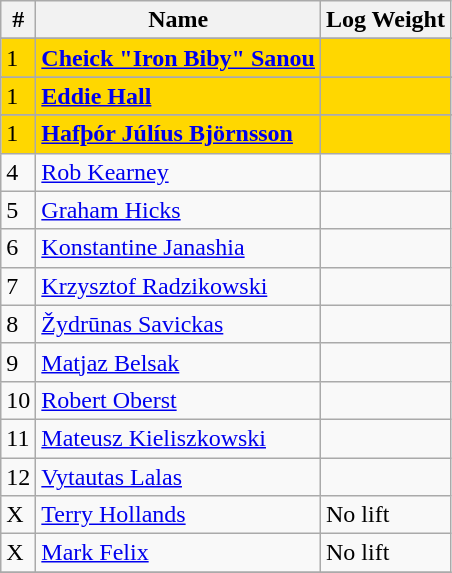<table class="wikitable" style="display: inline-table">
<tr>
<th>#</th>
<th>Name</th>
<th>Log Weight</th>
</tr>
<tr>
</tr>
<tr style="background:gold;">
<td>1</td>
<td> <strong><a href='#'>Cheick "Iron Biby" Sanou</a></strong></td>
<td></td>
</tr>
<tr>
</tr>
<tr style="background:gold;">
<td>1</td>
<td> <strong><a href='#'>Eddie Hall</a></strong></td>
<td></td>
</tr>
<tr>
</tr>
<tr style="background:gold;">
<td>1</td>
<td> <strong><a href='#'>Hafþór Júlíus Björnsson</a></strong></td>
<td></td>
</tr>
<tr>
<td>4</td>
<td> <a href='#'>Rob Kearney</a></td>
<td></td>
</tr>
<tr>
<td>5</td>
<td> <a href='#'>Graham Hicks</a></td>
<td></td>
</tr>
<tr>
<td>6</td>
<td> <a href='#'>Konstantine Janashia</a></td>
<td></td>
</tr>
<tr>
<td>7</td>
<td> <a href='#'>Krzysztof Radzikowski</a></td>
<td></td>
</tr>
<tr>
<td>8</td>
<td> <a href='#'>Žydrūnas Savickas</a></td>
<td></td>
</tr>
<tr>
<td>9</td>
<td> <a href='#'>Matjaz Belsak</a></td>
<td></td>
</tr>
<tr>
<td>10</td>
<td> <a href='#'>Robert Oberst</a></td>
<td></td>
</tr>
<tr>
<td>11</td>
<td> <a href='#'>Mateusz Kieliszkowski</a></td>
<td></td>
</tr>
<tr>
<td>12</td>
<td> <a href='#'>Vytautas Lalas</a></td>
<td></td>
</tr>
<tr>
<td>X</td>
<td> <a href='#'>Terry Hollands</a></td>
<td>No lift</td>
</tr>
<tr>
<td>X</td>
<td> <a href='#'>Mark Felix</a></td>
<td>No lift</td>
</tr>
<tr>
</tr>
</table>
